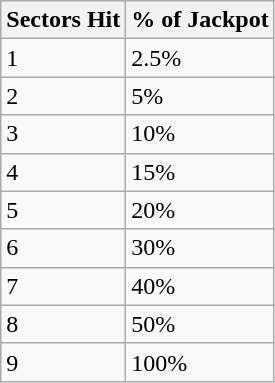<table class="wikitable">
<tr>
<th>Sectors Hit</th>
<th>% of Jackpot</th>
</tr>
<tr>
<td>1</td>
<td>2.5%</td>
</tr>
<tr>
<td>2</td>
<td>5%</td>
</tr>
<tr>
<td>3</td>
<td>10%</td>
</tr>
<tr>
<td>4</td>
<td>15%</td>
</tr>
<tr>
<td>5</td>
<td>20%</td>
</tr>
<tr>
<td>6</td>
<td>30%</td>
</tr>
<tr>
<td>7</td>
<td>40%</td>
</tr>
<tr>
<td>8</td>
<td>50%</td>
</tr>
<tr>
<td>9</td>
<td>100%</td>
</tr>
</table>
